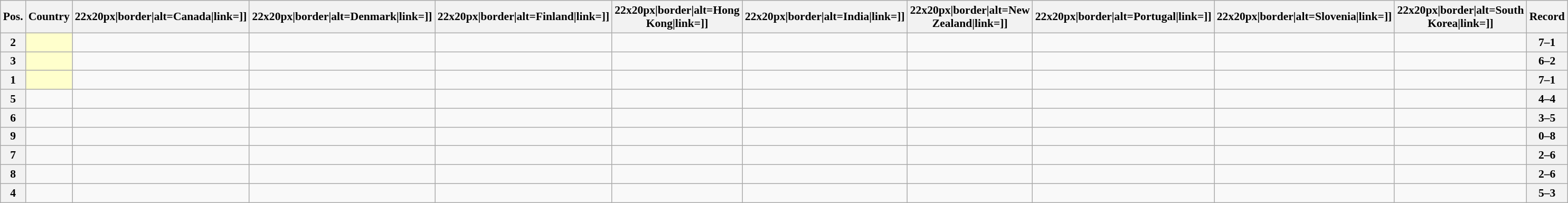<table class="wikitable sortable nowrap" style="text-align:center; font-size:0.9em;">
<tr>
<th>Pos.</th>
<th>Country</th>
<th [[Image:>22x20px|border|alt=Canada|link=]]</th>
<th [[Image:>22x20px|border|alt=Denmark|link=]]</th>
<th [[Image:>22x20px|border|alt=Finland|link=]]</th>
<th [[Image:>22x20px|border|alt=Hong Kong|link=]]</th>
<th [[Image:>22x20px|border|alt=India|link=]]</th>
<th [[Image:>22x20px|border|alt=New Zealand|link=]]</th>
<th [[Image:>22x20px|border|alt=Portugal|link=]]</th>
<th [[Image:>22x20px|border|alt=Slovenia|link=]]</th>
<th [[Image:>22x20px|border|alt=South Korea|link=]]</th>
<th>Record</th>
</tr>
<tr>
<th>2</th>
<td style="text-align:left; background:#ffffcc;"></td>
<td></td>
<td></td>
<td></td>
<td></td>
<td></td>
<td></td>
<td></td>
<td></td>
<td></td>
<th>7–1</th>
</tr>
<tr>
<th>3</th>
<td style="text-align:left; background:#ffffcc;"></td>
<td></td>
<td></td>
<td></td>
<td></td>
<td></td>
<td></td>
<td></td>
<td></td>
<td></td>
<th>6–2</th>
</tr>
<tr>
<th>1</th>
<td style="text-align:left; background:#ffffcc;"></td>
<td></td>
<td></td>
<td></td>
<td></td>
<td></td>
<td></td>
<td></td>
<td></td>
<td></td>
<th>7–1</th>
</tr>
<tr>
<th>5</th>
<td style="text-align:left;"></td>
<td></td>
<td></td>
<td></td>
<td></td>
<td></td>
<td></td>
<td></td>
<td></td>
<td></td>
<th>4–4</th>
</tr>
<tr>
<th>6</th>
<td style="text-align:left;"></td>
<td></td>
<td></td>
<td></td>
<td></td>
<td></td>
<td></td>
<td></td>
<td></td>
<td></td>
<th>3–5</th>
</tr>
<tr>
<th>9</th>
<td style="text-align:left;"></td>
<td></td>
<td></td>
<td></td>
<td></td>
<td></td>
<td></td>
<td></td>
<td></td>
<td></td>
<th>0–8</th>
</tr>
<tr>
<th>7</th>
<td style="text-align:left;"></td>
<td></td>
<td></td>
<td></td>
<td></td>
<td></td>
<td></td>
<td></td>
<td></td>
<td></td>
<th>2–6</th>
</tr>
<tr>
<th>8</th>
<td style="text-align:left;"></td>
<td></td>
<td></td>
<td></td>
<td></td>
<td></td>
<td></td>
<td></td>
<td></td>
<td></td>
<th>2–6</th>
</tr>
<tr>
<th>4</th>
<td style="text-align:left;"></td>
<td></td>
<td></td>
<td></td>
<td></td>
<td></td>
<td></td>
<td></td>
<td></td>
<td></td>
<th>5–3</th>
</tr>
</table>
